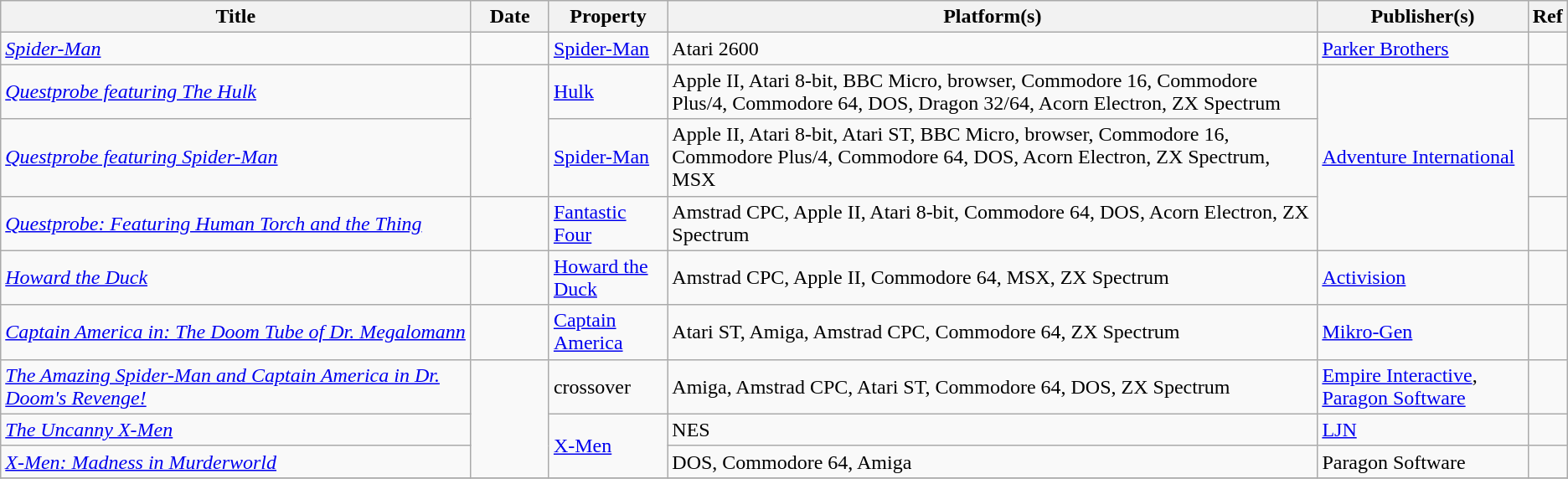<table class="wikitable sortable">
<tr>
<th style="width:30%;">Title</th>
<th style="width:5%;">Date</th>
<th>Property</th>
<th>Platform(s)</th>
<th>Publisher(s)</th>
<th>Ref</th>
</tr>
<tr>
<td><em><a href='#'>Spider-Man</a></em></td>
<td></td>
<td><a href='#'>Spider-Man</a></td>
<td>Atari 2600</td>
<td><a href='#'>Parker Brothers</a></td>
<td></td>
</tr>
<tr>
<td><em><a href='#'>Questprobe featuring The Hulk</a></em></td>
<td rowspan="2"></td>
<td><a href='#'>Hulk</a></td>
<td>Apple II, Atari 8-bit, BBC Micro, browser, Commodore 16, Commodore Plus/4, Commodore 64, DOS, Dragon 32/64, Acorn Electron, ZX Spectrum</td>
<td rowspan="3"><a href='#'>Adventure International</a></td>
<td></td>
</tr>
<tr>
<td><em><a href='#'>Questprobe featuring Spider-Man</a></em></td>
<td><a href='#'>Spider-Man</a></td>
<td>Apple II, Atari 8-bit, Atari ST, BBC Micro, browser, Commodore 16, Commodore Plus/4, Commodore 64, DOS, Acorn Electron, ZX Spectrum, MSX</td>
<td></td>
</tr>
<tr>
<td><em><a href='#'>Questprobe: Featuring Human Torch and the Thing</a></em></td>
<td></td>
<td><a href='#'>Fantastic Four</a></td>
<td>Amstrad CPC, Apple II, Atari 8-bit, Commodore 64, DOS, Acorn Electron, ZX Spectrum</td>
<td></td>
</tr>
<tr>
<td><em><a href='#'>Howard the Duck</a></em></td>
<td></td>
<td><a href='#'>Howard the Duck</a></td>
<td>Amstrad CPC, Apple II, Commodore 64, MSX, ZX Spectrum</td>
<td><a href='#'>Activision</a></td>
<td></td>
</tr>
<tr>
<td><em><a href='#'>Captain America in: The Doom Tube of Dr. Megalomann</a></em></td>
<td></td>
<td><a href='#'>Captain America</a></td>
<td>Atari ST, Amiga, Amstrad CPC, Commodore 64, ZX Spectrum</td>
<td><a href='#'>Mikro-Gen</a></td>
<td></td>
</tr>
<tr>
<td><em><a href='#'>The Amazing Spider-Man and Captain America in Dr. Doom's Revenge!</a></em></td>
<td rowspan="3"></td>
<td>crossover</td>
<td>Amiga, Amstrad CPC, Atari ST, Commodore 64, DOS, ZX Spectrum</td>
<td><a href='#'>Empire Interactive</a>, <a href='#'>Paragon Software</a></td>
<td></td>
</tr>
<tr>
<td><em><a href='#'>The Uncanny X-Men</a></em></td>
<td rowspan="2"><a href='#'>X-Men</a></td>
<td>NES</td>
<td><a href='#'>LJN</a></td>
<td></td>
</tr>
<tr>
<td><em><a href='#'>X-Men: Madness in Murderworld</a></em></td>
<td>DOS, Commodore 64, Amiga</td>
<td>Paragon Software</td>
<td></td>
</tr>
<tr>
</tr>
</table>
